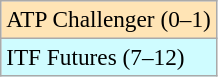<table class=wikitable style=font-size:97%>
<tr bgcolor=moccasin>
<td>ATP Challenger (0–1)</td>
</tr>
<tr bgcolor=cffcff>
<td>ITF Futures (7–12)</td>
</tr>
</table>
